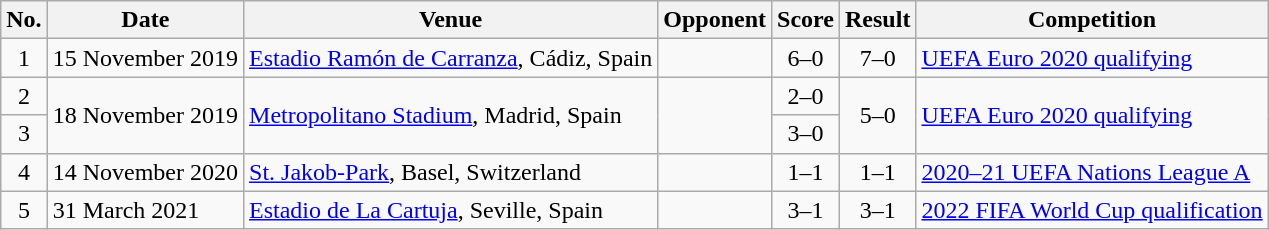<table class="wikitable sortable">
<tr>
<th scope=col>No.</th>
<th scope=col>Date</th>
<th scope=col>Venue</th>
<th scope=col>Opponent</th>
<th scope=col>Score</th>
<th scope=col>Result</th>
<th scope=col>Competition</th>
</tr>
<tr>
<td align="center">1</td>
<td>15 November 2019</td>
<td><a href='#'>Estadio Ramón de Carranza</a>, Cádiz, Spain</td>
<td></td>
<td align="center">6–0</td>
<td align="center">7–0</td>
<td><a href='#'>UEFA Euro 2020 qualifying</a></td>
</tr>
<tr>
<td align="center">2</td>
<td rowspan="2">18 November 2019</td>
<td rowspan="2"><a href='#'>Metropolitano Stadium</a>, Madrid, Spain</td>
<td rowspan="2"></td>
<td align="center">2–0</td>
<td align="center" rowspan="2">5–0</td>
<td rowspan="2"><a href='#'>UEFA Euro 2020 qualifying</a></td>
</tr>
<tr>
<td align="center">3</td>
<td align="center">3–0</td>
</tr>
<tr>
<td align="center">4</td>
<td>14 November 2020</td>
<td><a href='#'>St. Jakob-Park</a>, Basel, Switzerland</td>
<td></td>
<td align="center">1–1</td>
<td align="center">1–1</td>
<td><a href='#'>2020–21 UEFA Nations League A</a></td>
</tr>
<tr>
<td align="center">5</td>
<td>31 March 2021</td>
<td><a href='#'>Estadio de La Cartuja</a>, Seville, Spain</td>
<td></td>
<td align="center">3–1</td>
<td align="center">3–1</td>
<td><a href='#'>2022 FIFA World Cup qualification</a></td>
</tr>
</table>
